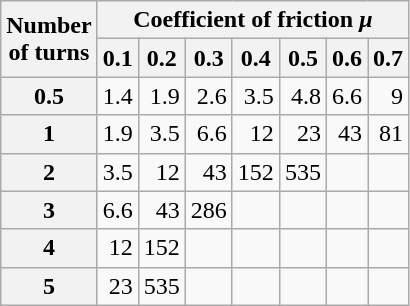<table class="wikitable" style="text-align:right;">
<tr>
<th rowspan="2">Number<br>of turns</th>
<th colspan="7">Coefficient of friction <em>μ</em></th>
</tr>
<tr>
<th scope="col">0.1</th>
<th scope="col">0.2</th>
<th scope="col">0.3</th>
<th scope="col">0.4</th>
<th scope="col">0.5</th>
<th scope="col">0.6</th>
<th scope="col">0.7</th>
</tr>
<tr>
<th scope="row">0.5</th>
<td>1.4</td>
<td>1.9</td>
<td>2.6</td>
<td>3.5</td>
<td>4.8</td>
<td>6.6</td>
<td>9</td>
</tr>
<tr>
<th scope="row">1</th>
<td>1.9</td>
<td>3.5</td>
<td>6.6</td>
<td>12</td>
<td>23</td>
<td>43</td>
<td>81</td>
</tr>
<tr>
<th scope="row">2</th>
<td>3.5</td>
<td>12</td>
<td>43</td>
<td>152</td>
<td>535</td>
<td></td>
<td></td>
</tr>
<tr>
<th scope="row">3</th>
<td>6.6</td>
<td>43</td>
<td>286</td>
<td></td>
<td></td>
<td></td>
<td></td>
</tr>
<tr>
<th scope="row">4</th>
<td>12</td>
<td>152</td>
<td></td>
<td></td>
<td></td>
<td></td>
<td></td>
</tr>
<tr>
<th scope="row">5</th>
<td>23</td>
<td>535</td>
<td></td>
<td></td>
<td></td>
<td></td>
<td></td>
</tr>
</table>
